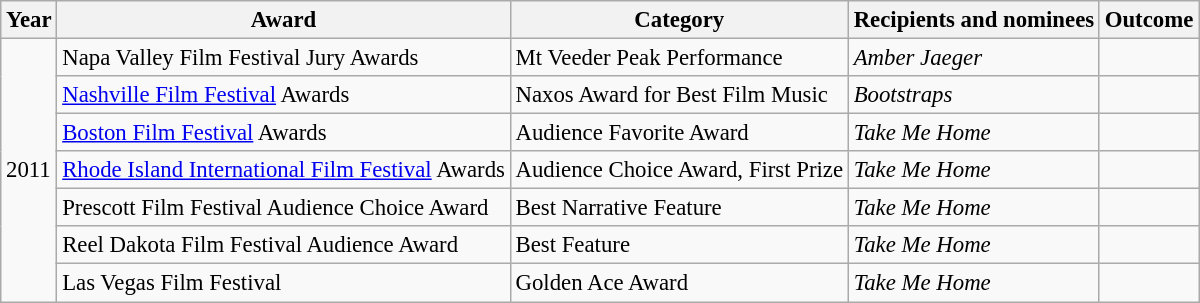<table class="wikitable" style="font-size: 95%;">
<tr style="text-align:center;">
<th>Year</th>
<th>Award</th>
<th>Category</th>
<th>Recipients and nominees</th>
<th>Outcome</th>
</tr>
<tr>
<td rowspan="7">2011</td>
<td>Napa Valley Film Festival Jury Awards</td>
<td>Mt Veeder Peak Performance</td>
<td><em>Amber Jaeger</em></td>
<td></td>
</tr>
<tr>
<td><a href='#'>Nashville Film Festival</a> Awards</td>
<td>Naxos Award for Best Film Music</td>
<td><em>Bootstraps</em></td>
<td></td>
</tr>
<tr>
<td><a href='#'>Boston Film Festival</a> Awards</td>
<td>Audience Favorite Award</td>
<td><em>Take Me Home</em></td>
<td></td>
</tr>
<tr>
<td><a href='#'>Rhode Island International Film Festival</a> Awards</td>
<td>Audience Choice Award, First Prize</td>
<td><em>Take Me Home</em></td>
<td></td>
</tr>
<tr>
<td>Prescott Film Festival Audience Choice Award</td>
<td>Best Narrative Feature</td>
<td><em>Take Me Home</em></td>
<td></td>
</tr>
<tr>
<td>Reel Dakota Film Festival Audience Award</td>
<td>Best Feature</td>
<td><em>Take Me Home</em></td>
<td></td>
</tr>
<tr>
<td>Las Vegas Film Festival</td>
<td>Golden Ace Award</td>
<td><em>Take Me Home</em></td>
<td></td>
</tr>
</table>
